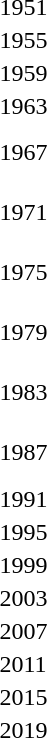<table>
<tr>
<td>1951</td>
<td></td>
<td></td>
<td></td>
</tr>
<tr>
<td>1955</td>
<td></td>
<td></td>
<td></td>
</tr>
<tr>
<td>1959</td>
<td></td>
<td></td>
<td></td>
</tr>
<tr>
<td>1963</td>
<td></td>
<td></td>
<td></td>
</tr>
<tr>
<td>1967</td>
<td></td>
<td></td>
<td><br><br></td>
</tr>
<tr>
<td>1971</td>
<td></td>
<td></td>
<td><br><br></td>
</tr>
<tr>
<td>1975</td>
<td></td>
<td></td>
<td><br><br></td>
</tr>
<tr>
<td>1979</td>
<td></td>
<td></td>
<td><br><br></td>
</tr>
<tr>
<td>1983</td>
<td></td>
<td></td>
<td><br><br></td>
</tr>
<tr>
<td>1987</td>
<td></td>
<td></td>
<td><br><br></td>
</tr>
<tr>
<td>1991</td>
<td></td>
<td></td>
<td><br></td>
</tr>
<tr>
<td>1995</td>
<td></td>
<td></td>
<td><br></td>
</tr>
<tr>
<td>1999</td>
<td></td>
<td></td>
<td><br></td>
</tr>
<tr>
<td>2003</td>
<td></td>
<td></td>
<td><br></td>
</tr>
<tr>
<td>2007</td>
<td></td>
<td></td>
<td><br></td>
</tr>
<tr>
<td rowspan=2>2011<br></td>
<td rowspan=2></td>
<td rowspan=2></td>
<td></td>
</tr>
<tr>
<td></td>
</tr>
<tr>
<td rowspan=2>2015<br></td>
<td rowspan=2></td>
<td rowspan=2></td>
<td></td>
</tr>
<tr>
<td></td>
</tr>
<tr>
<td rowspan=2>2019<br></td>
<td rowspan=2></td>
<td rowspan=2></td>
<td></td>
</tr>
<tr>
<td></td>
</tr>
</table>
